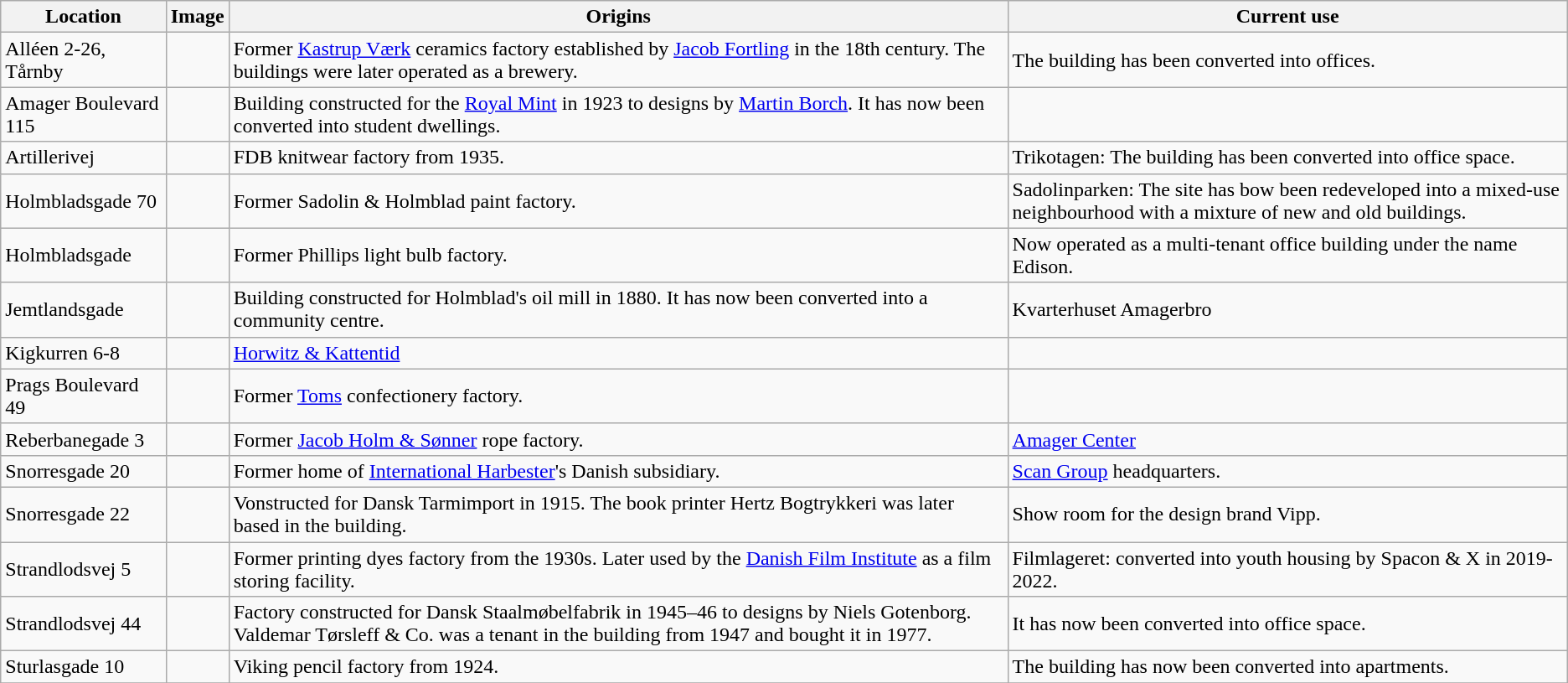<table class="wikitable sortable">
<tr>
<th>Location</th>
<th>Image</th>
<th>Origins</th>
<th>Current use</th>
</tr>
<tr>
<td>Alléen 2-26, Tårnby</td>
<td></td>
<td>Former <a href='#'>Kastrup Værk</a> ceramics factory established by <a href='#'>Jacob Fortling</a> in the 18th century. The buildings were later operated as a brewery.</td>
<td>The building has been converted into offices.</td>
</tr>
<tr>
<td>Amager Boulevard 115</td>
<td></td>
<td>Building constructed for the <a href='#'>Royal Mint</a> in 1923 to designs by <a href='#'>Martin Borch</a>. It has now been converted into student dwellings.</td>
<td></td>
</tr>
<tr>
<td>Artillerivej</td>
<td></td>
<td>FDB knitwear factory from 1935.</td>
<td>Trikotagen: The building has been converted into office space.</td>
</tr>
<tr>
<td>Holmbladsgade 70</td>
<td></td>
<td>Former Sadolin & Holmblad paint factory.</td>
<td>Sadolinparken: The site has bow been redeveloped into a mixed-use neighbourhood with a mixture of new and old buildings.</td>
</tr>
<tr>
<td>Holmbladsgade</td>
<td></td>
<td>Former Phillips light bulb factory.</td>
<td>Now operated as a multi-tenant office building under the name Edison.</td>
</tr>
<tr>
<td>Jemtlandsgade</td>
<td></td>
<td>Building constructed for Holmblad's oil mill in 1880. It has now been converted into a community centre.</td>
<td>Kvarterhuset Amagerbro</td>
</tr>
<tr>
<td>Kigkurren 6-8</td>
<td></td>
<td><a href='#'>Horwitz & Kattentid</a></td>
<td></td>
</tr>
<tr>
<td>Prags Boulevard 49</td>
<td></td>
<td>Former <a href='#'>Toms</a> confectionery factory.</td>
<td></td>
</tr>
<tr>
<td>Reberbanegade 3</td>
<td></td>
<td>Former <a href='#'>Jacob Holm & Sønner</a> rope factory.</td>
<td><a href='#'>Amager Center</a></td>
</tr>
<tr>
<td>Snorresgade 20</td>
<td></td>
<td>Former home of <a href='#'>International Harbester</a>'s Danish subsidiary.</td>
<td><a href='#'>Scan Group</a> headquarters.</td>
</tr>
<tr>
<td>Snorresgade 22</td>
<td></td>
<td>Vonstructed for Dansk Tarmimport in 1915. The book printer Hertz Bogtrykkeri was later based in the building.</td>
<td>Show room for the design brand Vipp.</td>
</tr>
<tr>
<td>Strandlodsvej 5</td>
<td></td>
<td>Former printing dyes factory from the 1930s. Later used by the <a href='#'>Danish Film Institute</a> as a film storing facility.</td>
<td>Filmlageret: converted into youth housing by Spacon & X in 2019-2022.</td>
</tr>
<tr>
<td>Strandlodsvej 44</td>
<td></td>
<td>Factory constructed for Dansk Staalmøbelfabrik in 1945–46 to designs by Niels Gotenborg. Valdemar Tørsleff & Co. was a tenant in the building from 1947 and bought it in 1977.</td>
<td>It has now been converted into office space.</td>
</tr>
<tr>
<td>Sturlasgade 10</td>
<td></td>
<td>Viking pencil factory from 1924.</td>
<td>The building has now been converted into apartments.</td>
</tr>
<tr>
</tr>
</table>
